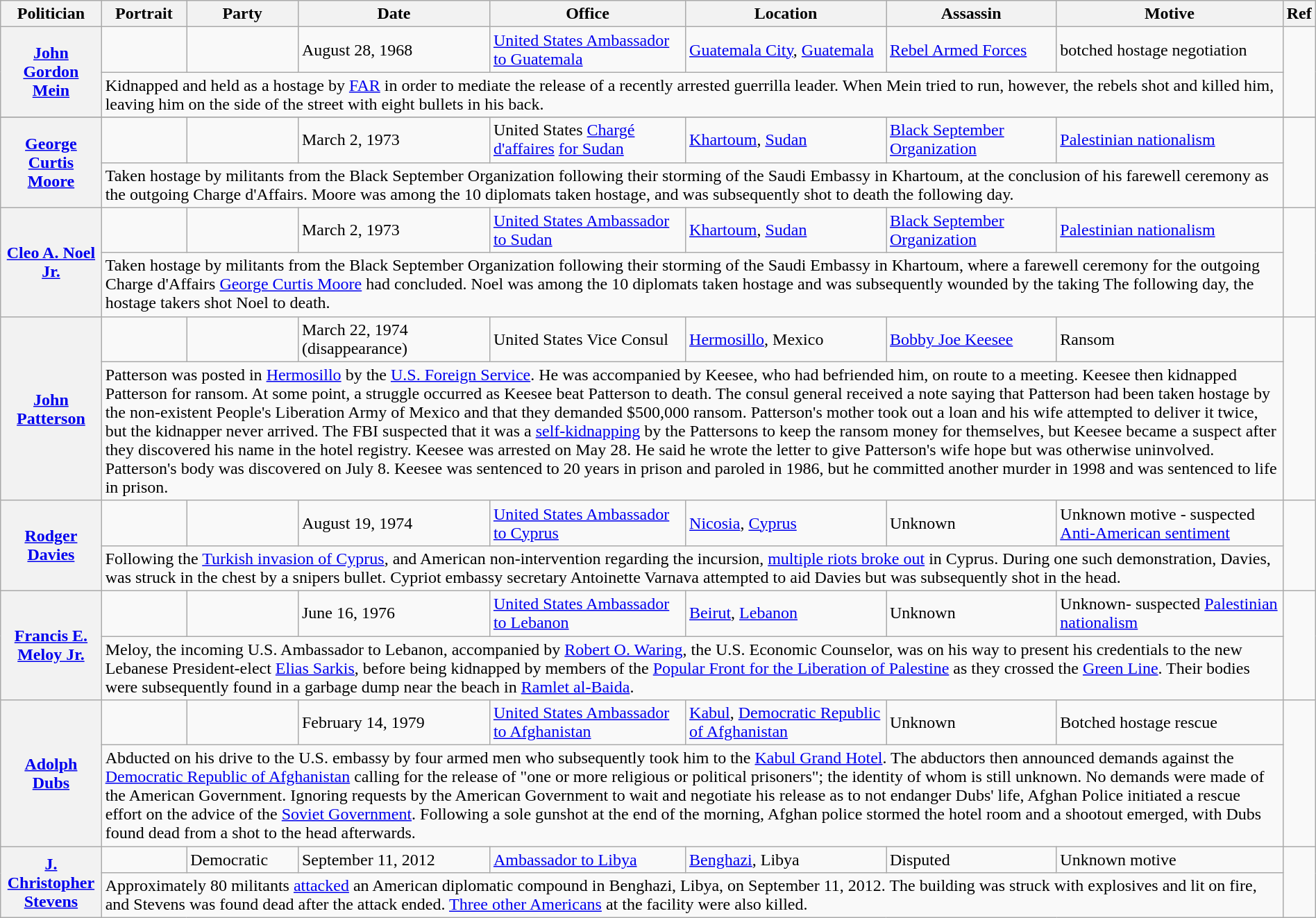<table class="wikitable" style="width:100%;">
<tr>
<th>Politician</th>
<th>Portrait</th>
<th>Party</th>
<th>Date</th>
<th>Office</th>
<th>Location</th>
<th>Assassin</th>
<th>Motive</th>
<th>Ref</th>
</tr>
<tr>
<th rowspan="2"><a href='#'>John Gordon Mein</a></th>
<td></td>
<td></td>
<td>August 28, 1968</td>
<td><a href='#'>United States Ambassador to Guatemala</a></td>
<td><a href='#'>Guatemala City</a>, <a href='#'>Guatemala</a></td>
<td><a href='#'>Rebel Armed Forces</a></td>
<td>botched hostage negotiation</td>
<td rowspan="2"></td>
</tr>
<tr class="expand-child">
<td colspan="7">Kidnapped and held as a hostage by <a href='#'>FAR</a> in order to mediate the release of a recently arrested guerrilla leader. When Mein tried to run, however, the rebels shot and killed him, leaving him on the side of the street with eight bullets in his back.</td>
</tr>
<tr>
</tr>
<tr>
<th rowspan="2"><a href='#'>George Curtis Moore</a></th>
<td></td>
<td></td>
<td>March 2, 1973</td>
<td>United States <a href='#'>Chargé d'affaires</a> <a href='#'>for Sudan</a></td>
<td><a href='#'>Khartoum</a>, <a href='#'>Sudan</a></td>
<td><a href='#'>Black September Organization</a></td>
<td><a href='#'>Palestinian nationalism</a></td>
<td rowspan="2"></td>
</tr>
<tr class="expand-child">
<td colspan="7">Taken hostage by militants from the Black September Organization following their storming of the Saudi Embassy in Khartoum, at the conclusion of his farewell ceremony as the outgoing Charge d'Affairs. Moore was among the 10 diplomats taken hostage, and was subsequently shot to death the following day.</td>
</tr>
<tr>
<th rowspan="2"><a href='#'>Cleo A. Noel Jr.</a></th>
<td></td>
<td></td>
<td>March 2, 1973</td>
<td><a href='#'>United States Ambassador to Sudan</a></td>
<td><a href='#'>Khartoum</a>, <a href='#'>Sudan</a></td>
<td><a href='#'>Black September Organization</a></td>
<td><a href='#'>Palestinian nationalism</a></td>
<td rowspan="2"></td>
</tr>
<tr class="expand-child">
<td colspan="7">Taken hostage by militants from the Black September Organization following their storming of the Saudi Embassy in Khartoum, where a farewell ceremony for the outgoing Charge d'Affairs <a href='#'>George Curtis Moore</a> had concluded. Noel was among the 10 diplomats taken hostage and was subsequently wounded by the taking The following day, the hostage takers shot Noel to death.</td>
</tr>
<tr>
<th rowspan="2"><a href='#'>John Patterson</a></th>
<td></td>
<td></td>
<td>March 22, 1974 (disappearance)</td>
<td>United States Vice Consul</td>
<td><a href='#'>Hermosillo</a>, Mexico</td>
<td><a href='#'>Bobby Joe Keesee</a></td>
<td>Ransom</td>
<td rowspan="2"></td>
</tr>
<tr class="expand-child">
<td colspan="7">Patterson was posted in <a href='#'>Hermosillo</a> by the <a href='#'>U.S. Foreign Service</a>. He was accompanied by Keesee, who had befriended him, on route to a meeting. Keesee then kidnapped Patterson for ransom. At some point, a struggle occurred as Keesee beat Patterson to death. The consul general received a note saying that Patterson had been taken hostage by the non-existent People's Liberation Army of Mexico and that they demanded $500,000 ransom. Patterson's mother took out a loan and his wife attempted to deliver it twice, but the kidnapper never arrived. The FBI suspected that it was a <a href='#'>self-kidnapping</a> by the Pattersons to keep the ransom money for themselves, but Keesee became a suspect after they discovered his name in the hotel registry. Keesee was arrested on May 28. He said he wrote the letter to give Patterson's wife hope but was otherwise uninvolved. Patterson's body was discovered on July 8. Keesee was sentenced to 20 years in prison and paroled in 1986, but he committed another murder in 1998 and was sentenced to life in prison.</td>
</tr>
<tr>
<th rowspan="2"><a href='#'>Rodger Davies</a></th>
<td></td>
<td></td>
<td>August 19, 1974</td>
<td><a href='#'>United States Ambassador to Cyprus</a></td>
<td><a href='#'>Nicosia</a>, <a href='#'>Cyprus</a></td>
<td>Unknown</td>
<td>Unknown motive - suspected <a href='#'>Anti-American sentiment</a></td>
<td rowspan="2"></td>
</tr>
<tr class="expand-child">
<td colspan="7">Following the <a href='#'>Turkish invasion of Cyprus</a>, and American non-intervention regarding the incursion, <a href='#'>multiple riots broke out</a> in Cyprus. During one such demonstration, Davies, was struck in the chest by a snipers bullet. Cypriot embassy secretary Antoinette Varnava attempted to aid Davies but was subsequently shot in the head.</td>
</tr>
<tr>
<th rowspan="2"><a href='#'>Francis E. Meloy Jr.</a></th>
<td></td>
<td></td>
<td>June 16, 1976</td>
<td><a href='#'>United States Ambassador to Lebanon</a></td>
<td><a href='#'>Beirut</a>, <a href='#'>Lebanon</a></td>
<td>Unknown</td>
<td>Unknown- suspected <a href='#'>Palestinian nationalism</a></td>
<td rowspan="2"></td>
</tr>
<tr class="expand-child">
<td colspan="7">Meloy, the incoming U.S. Ambassador to Lebanon, accompanied by <a href='#'>Robert O. Waring</a>, the U.S. Economic Counselor, was on his way to present his credentials to the new Lebanese President-elect <a href='#'>Elias Sarkis</a>, before being kidnapped by members of the <a href='#'>Popular Front for the Liberation of Palestine</a> as they crossed the <a href='#'>Green Line</a>. Their bodies were subsequently found in a garbage dump near the beach in <a href='#'>Ramlet al-Baida</a>.</td>
</tr>
<tr>
<th rowspan="2"><a href='#'>Adolph Dubs</a></th>
<td></td>
<td></td>
<td>February 14, 1979</td>
<td><a href='#'>United States Ambassador to Afghanistan</a></td>
<td><a href='#'>Kabul</a>, <a href='#'>Democratic Republic of Afghanistan</a></td>
<td>Unknown</td>
<td>Botched hostage rescue</td>
<td rowspan="2"></td>
</tr>
<tr class="expand-child">
<td colspan="7">Abducted on his drive to the U.S. embassy by four armed men who subsequently took him to the <a href='#'>Kabul Grand Hotel</a>. The abductors then announced demands against the <a href='#'>Democratic Republic of Afghanistan</a> calling for the release of "one or more religious or political prisoners"; the identity of whom is still unknown. No demands were made of the American Government. Ignoring requests by the American Government to wait and negotiate his release as to not endanger Dubs' life, Afghan Police initiated a rescue effort on the advice of the <a href='#'>Soviet Government</a>. Following a sole gunshot at the end of the morning, Afghan police stormed the hotel room and a shootout emerged, with Dubs found dead from a shot to the head afterwards.</td>
</tr>
<tr>
<th rowspan="2"><a href='#'>J. Christopher Stevens</a></th>
<td></td>
<td>Democratic</td>
<td>September 11, 2012</td>
<td><a href='#'>Ambassador to Libya</a></td>
<td><a href='#'>Benghazi</a>, Libya</td>
<td>Disputed</td>
<td>Unknown motive</td>
<td rowspan="2"></td>
</tr>
<tr class="expand-child">
<td colspan="7"> Approximately 80 militants <a href='#'>attacked</a> an American diplomatic compound in Benghazi, Libya, on September 11, 2012. The building was struck with explosives and lit on fire, and Stevens was found dead after the attack ended. <a href='#'>Three other Americans</a> at the facility were also killed.</td>
</tr>
</table>
